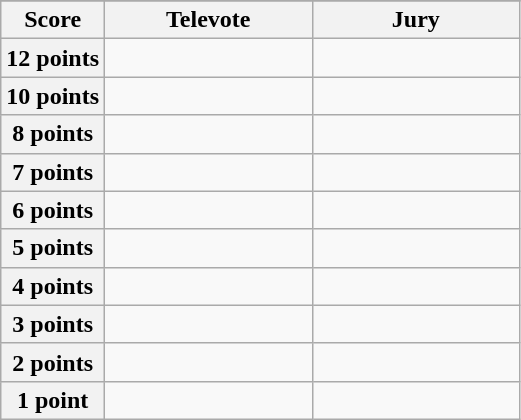<table class="wikitable">
<tr>
</tr>
<tr>
<th scope="col" width="20%">Score</th>
<th scope="col" width="40%">Televote</th>
<th scope="col" width="40%">Jury</th>
</tr>
<tr>
<th scope="row">12 points</th>
<td></td>
<td></td>
</tr>
<tr>
<th scope="row">10 points</th>
<td></td>
<td></td>
</tr>
<tr>
<th scope="row">8 points</th>
<td></td>
<td></td>
</tr>
<tr>
<th scope="row">7 points</th>
<td></td>
<td></td>
</tr>
<tr>
<th scope="row">6 points</th>
<td></td>
<td></td>
</tr>
<tr>
<th scope="row">5 points</th>
<td></td>
<td></td>
</tr>
<tr>
<th scope="row">4 points</th>
<td></td>
<td></td>
</tr>
<tr>
<th scope="row">3 points</th>
<td></td>
<td></td>
</tr>
<tr>
<th scope="row">2 points</th>
<td></td>
<td></td>
</tr>
<tr>
<th scope="row">1 point</th>
<td></td>
<td></td>
</tr>
</table>
